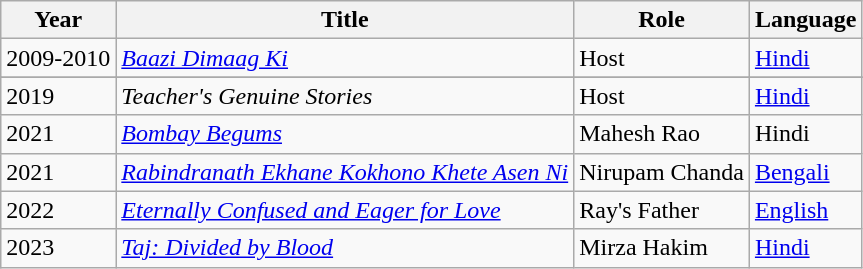<table class="wikitable">
<tr>
<th>Year</th>
<th>Title</th>
<th>Role</th>
<th>Language</th>
</tr>
<tr>
<td>2009-2010</td>
<td><em><a href='#'>Baazi Dimaag Ki</a></em></td>
<td>Host</td>
<td><a href='#'>Hindi</a></td>
</tr>
<tr>
</tr>
<tr>
<td>2019</td>
<td><em>Teacher's Genuine Stories</em></td>
<td>Host</td>
<td><a href='#'>Hindi</a></td>
</tr>
<tr>
<td>2021</td>
<td><em><a href='#'>Bombay Begums</a></em></td>
<td>Mahesh Rao</td>
<td>Hindi</td>
</tr>
<tr>
<td>2021</td>
<td><em><a href='#'>Rabindranath Ekhane Kokhono Khete Asen Ni</a></em></td>
<td>Nirupam Chanda</td>
<td><a href='#'>Bengali</a></td>
</tr>
<tr>
<td>2022</td>
<td><em><a href='#'>Eternally Confused and Eager for Love</a></em></td>
<td>Ray's Father</td>
<td><a href='#'>English</a></td>
</tr>
<tr>
<td>2023</td>
<td><em><a href='#'>Taj: Divided by Blood</a></em></td>
<td>Mirza Hakim</td>
<td><a href='#'>Hindi</a></td>
</tr>
</table>
